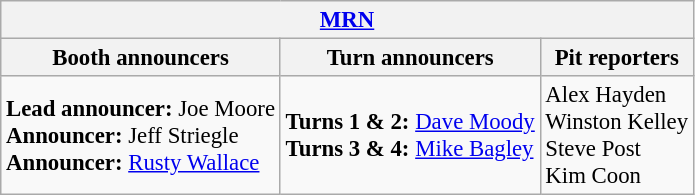<table class="wikitable" style="font-size: 95%">
<tr>
<th colspan="3"><a href='#'>MRN</a></th>
</tr>
<tr>
<th>Booth announcers</th>
<th>Turn announcers</th>
<th>Pit reporters</th>
</tr>
<tr>
<td><strong>Lead announcer:</strong> Joe Moore<br><strong>Announcer:</strong> Jeff Striegle<br><strong>Announcer:</strong> <a href='#'>Rusty Wallace</a></td>
<td><strong>Turns 1 & 2:</strong> <a href='#'>Dave Moody</a><br><strong>Turns 3 & 4:</strong> <a href='#'>Mike Bagley</a></td>
<td>Alex Hayden<br>Winston Kelley<br>Steve Post<br>Kim Coon</td>
</tr>
</table>
